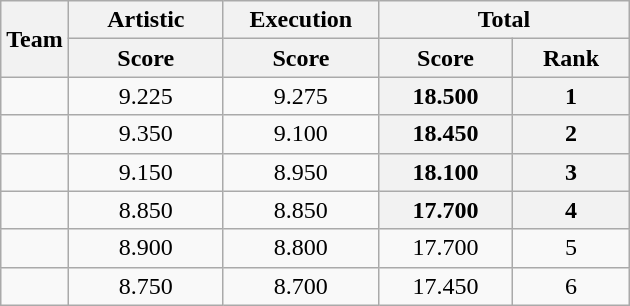<table class="wikitable" style="text-align:center">
<tr>
<th rowspan=2>Team</th>
<th style="width:6em">Artistic</th>
<th style="width:6em">Execution</th>
<th style="width:10em" colspan=2>Total</th>
</tr>
<tr>
<th>Score</th>
<th>Score</th>
<th>Score</th>
<th>Rank</th>
</tr>
<tr>
<td align="left"></td>
<td>9.225</td>
<td>9.275</td>
<th>18.500</th>
<th>1</th>
</tr>
<tr>
<td align="left"></td>
<td>9.350</td>
<td>9.100</td>
<th>18.450</th>
<th>2</th>
</tr>
<tr>
<td align="left"></td>
<td>9.150</td>
<td>8.950</td>
<th>18.100</th>
<th>3</th>
</tr>
<tr>
<td align="left"></td>
<td>8.850</td>
<td>8.850</td>
<th>17.700</th>
<th>4</th>
</tr>
<tr>
<td align="left"></td>
<td>8.900</td>
<td>8.800</td>
<td>17.700</td>
<td>5</td>
</tr>
<tr>
<td align="left"></td>
<td>8.750</td>
<td>8.700</td>
<td>17.450</td>
<td>6</td>
</tr>
</table>
